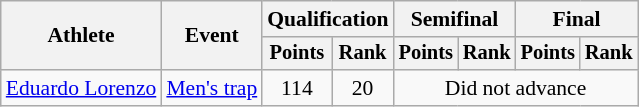<table class="wikitable" style="font-size:90%">
<tr>
<th rowspan="2">Athlete</th>
<th rowspan="2">Event</th>
<th colspan=2>Qualification</th>
<th colspan=2>Semifinal</th>
<th colspan=2>Final</th>
</tr>
<tr style="font-size:95%">
<th>Points</th>
<th>Rank</th>
<th>Points</th>
<th>Rank</th>
<th>Points</th>
<th>Rank</th>
</tr>
<tr align=center>
<td align=left><a href='#'>Eduardo Lorenzo</a></td>
<td align=left><a href='#'>Men's trap</a></td>
<td>114</td>
<td>20</td>
<td colspan=4>Did not advance</td>
</tr>
</table>
